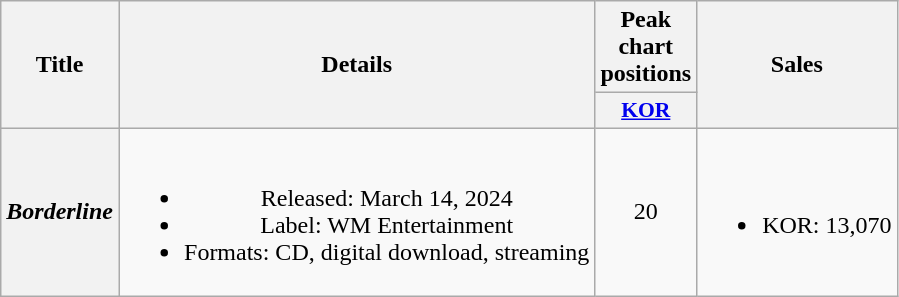<table class="wikitable plainrowheaders" style="text-align:center">
<tr>
<th scope="col" rowspan="2">Title</th>
<th scope="col" rowspan="2">Details</th>
<th scope="col" colspan="1">Peak chart positions</th>
<th scope="col" rowspan="2">Sales</th>
</tr>
<tr>
<th scope="col" style="width:3em;font-size:90%"><a href='#'>KOR</a><br></th>
</tr>
<tr>
<th scope="row"><em>Borderline</em></th>
<td><br><ul><li>Released: March 14, 2024</li><li>Label: WM Entertainment</li><li>Formats: CD, digital download, streaming</li></ul></td>
<td>20</td>
<td><br><ul><li>KOR: 13,070</li></ul></td>
</tr>
</table>
